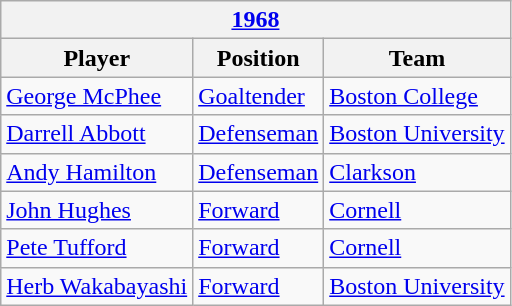<table class="wikitable">
<tr>
<th colspan=3><a href='#'>1968</a></th>
</tr>
<tr>
<th>Player</th>
<th>Position</th>
<th>Team</th>
</tr>
<tr>
<td><a href='#'>George McPhee</a></td>
<td><a href='#'>Goaltender</a></td>
<td><a href='#'>Boston College</a></td>
</tr>
<tr>
<td><a href='#'>Darrell Abbott</a></td>
<td><a href='#'>Defenseman</a></td>
<td><a href='#'>Boston University</a></td>
</tr>
<tr>
<td><a href='#'>Andy Hamilton</a></td>
<td><a href='#'>Defenseman</a></td>
<td><a href='#'>Clarkson</a></td>
</tr>
<tr>
<td><a href='#'>John Hughes</a></td>
<td><a href='#'>Forward</a></td>
<td><a href='#'>Cornell</a></td>
</tr>
<tr>
<td><a href='#'>Pete Tufford</a></td>
<td><a href='#'>Forward</a></td>
<td><a href='#'>Cornell</a></td>
</tr>
<tr>
<td><a href='#'>Herb Wakabayashi</a></td>
<td><a href='#'>Forward</a></td>
<td><a href='#'>Boston University</a></td>
</tr>
</table>
